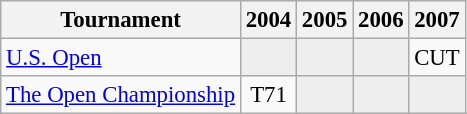<table class="wikitable" style="font-size:95%;text-align:center;">
<tr>
<th>Tournament</th>
<th>2004</th>
<th>2005</th>
<th>2006</th>
<th>2007</th>
</tr>
<tr>
<td align=left><a href='#'>U.S. Open</a></td>
<td style="background:#eeeeee;"></td>
<td style="background:#eeeeee;"></td>
<td style="background:#eeeeee;"></td>
<td>CUT</td>
</tr>
<tr>
<td align=left><a href='#'>The Open Championship</a></td>
<td>T71</td>
<td style="background:#eeeeee;"></td>
<td style="background:#eeeeee;"></td>
<td style="background:#eeeeee;"></td>
</tr>
</table>
